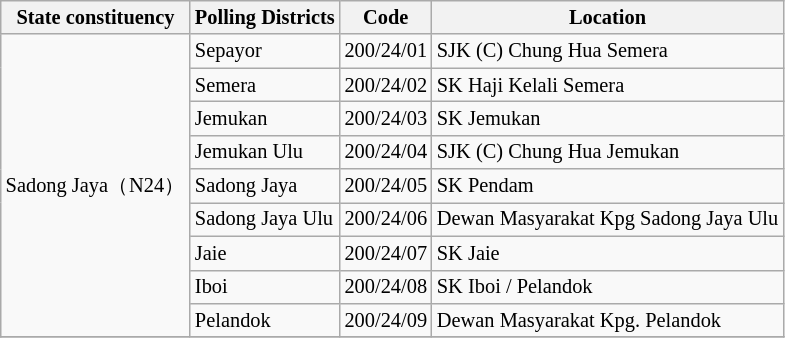<table class="wikitable sortable mw-collapsible" style="white-space:nowrap;font-size:85%">
<tr>
<th>State constituency</th>
<th>Polling Districts</th>
<th>Code</th>
<th>Location</th>
</tr>
<tr>
<td rowspan="9">Sadong Jaya（N24）</td>
<td>Sepayor</td>
<td>200/24/01</td>
<td>SJK (C) Chung Hua Semera</td>
</tr>
<tr>
<td>Semera</td>
<td>200/24/02</td>
<td>SK Haji Kelali Semera</td>
</tr>
<tr>
<td>Jemukan</td>
<td>200/24/03</td>
<td>SK Jemukan</td>
</tr>
<tr>
<td>Jemukan Ulu</td>
<td>200/24/04</td>
<td>SJK (C) Chung Hua Jemukan</td>
</tr>
<tr>
<td>Sadong Jaya</td>
<td>200/24/05</td>
<td>SK Pendam</td>
</tr>
<tr>
<td>Sadong Jaya Ulu</td>
<td>200/24/06</td>
<td>Dewan Masyarakat Kpg Sadong Jaya Ulu</td>
</tr>
<tr>
<td>Jaie</td>
<td>200/24/07</td>
<td>SK Jaie</td>
</tr>
<tr>
<td>Iboi</td>
<td>200/24/08</td>
<td>SK Iboi / Pelandok</td>
</tr>
<tr>
<td>Pelandok</td>
<td>200/24/09</td>
<td>Dewan Masyarakat Kpg. Pelandok</td>
</tr>
<tr>
</tr>
</table>
